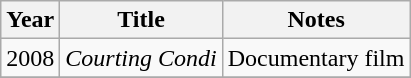<table class="sortable wikitable">
<tr>
<th>Year</th>
<th>Title</th>
<th>Notes</th>
</tr>
<tr>
<td>2008</td>
<td><em>Courting Condi</em></td>
<td>Documentary film</td>
</tr>
<tr>
</tr>
</table>
